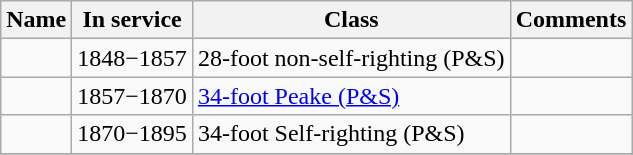<table class="wikitable">
<tr>
<th>Name</th>
<th>In service</th>
<th>Class</th>
<th>Comments</th>
</tr>
<tr>
<td></td>
<td>1848−1857</td>
<td>28-foot non-self-righting (P&S)</td>
<td></td>
</tr>
<tr>
<td></td>
<td>1857−1870</td>
<td><a href='#'>34-foot Peake (P&S)</a></td>
<td></td>
</tr>
<tr>
<td></td>
<td>1870−1895</td>
<td>34-foot Self-righting (P&S)</td>
<td></td>
</tr>
<tr>
</tr>
</table>
